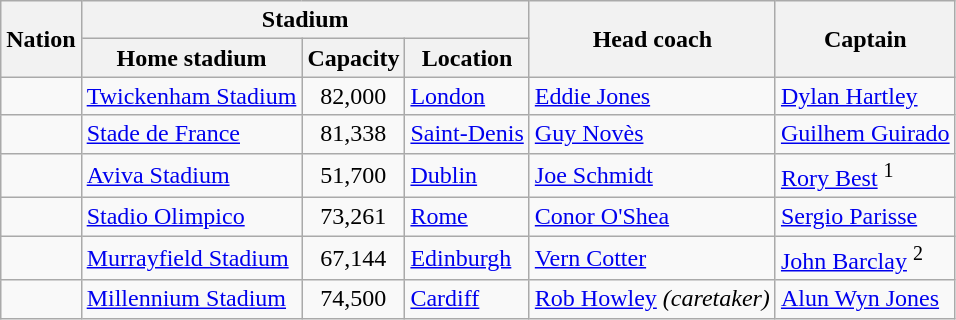<table class="wikitable">
<tr>
<th rowspan="2">Nation</th>
<th colspan="3">Stadium</th>
<th rowspan="2">Head coach</th>
<th rowspan="2">Captain</th>
</tr>
<tr>
<th>Home stadium</th>
<th>Capacity</th>
<th>Location</th>
</tr>
<tr>
<td></td>
<td><a href='#'>Twickenham Stadium</a></td>
<td align=center>82,000</td>
<td><a href='#'>London</a></td>
<td> <a href='#'>Eddie Jones</a></td>
<td><a href='#'>Dylan Hartley</a></td>
</tr>
<tr>
<td></td>
<td><a href='#'>Stade de France</a></td>
<td align=center>81,338</td>
<td><a href='#'>Saint-Denis</a></td>
<td> <a href='#'>Guy Novès</a></td>
<td><a href='#'>Guilhem Guirado</a></td>
</tr>
<tr>
<td></td>
<td><a href='#'>Aviva Stadium</a></td>
<td align=center>51,700</td>
<td><a href='#'>Dublin</a></td>
<td> <a href='#'>Joe Schmidt</a></td>
<td><a href='#'>Rory Best</a> <sup>1</sup></td>
</tr>
<tr>
<td></td>
<td><a href='#'>Stadio Olimpico</a></td>
<td align=center>73,261</td>
<td><a href='#'>Rome</a></td>
<td> <a href='#'>Conor O'Shea</a></td>
<td><a href='#'>Sergio Parisse</a></td>
</tr>
<tr>
<td></td>
<td><a href='#'>Murrayfield Stadium</a></td>
<td align=center>67,144</td>
<td><a href='#'>Edinburgh</a></td>
<td> <a href='#'>Vern Cotter</a></td>
<td><a href='#'>John Barclay</a> <sup>2</sup></td>
</tr>
<tr>
<td></td>
<td><a href='#'>Millennium Stadium</a></td>
<td align=center>74,500</td>
<td><a href='#'>Cardiff</a></td>
<td> <a href='#'>Rob Howley</a> <em>(caretaker)</em></td>
<td><a href='#'>Alun Wyn Jones</a></td>
</tr>
</table>
